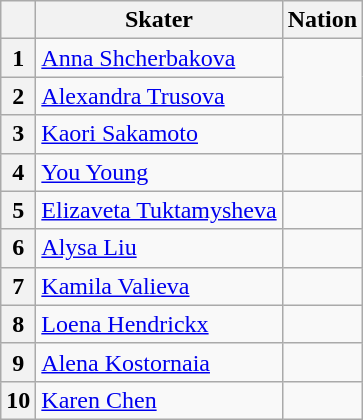<table class="wikitable sortable" style="text-align: left">
<tr>
<th scope="col"></th>
<th scope="col">Skater</th>
<th scope="col">Nation</th>
</tr>
<tr>
<th scope="row">1</th>
<td><a href='#'>Anna Shcherbakova</a></td>
<td rowspan="2"></td>
</tr>
<tr>
<th scope="row">2</th>
<td><a href='#'>Alexandra Trusova</a></td>
</tr>
<tr>
<th scope="row">3</th>
<td><a href='#'>Kaori Sakamoto</a></td>
<td></td>
</tr>
<tr>
<th scope="row">4</th>
<td><a href='#'>You Young</a></td>
<td></td>
</tr>
<tr>
<th scope="row">5</th>
<td><a href='#'>Elizaveta Tuktamysheva</a></td>
<td></td>
</tr>
<tr>
<th scope="row">6</th>
<td><a href='#'>Alysa Liu</a></td>
<td></td>
</tr>
<tr>
<th scope="row">7</th>
<td><a href='#'>Kamila Valieva</a></td>
<td></td>
</tr>
<tr>
<th scope="row">8</th>
<td><a href='#'>Loena Hendrickx</a></td>
<td></td>
</tr>
<tr>
<th scope="row">9</th>
<td><a href='#'>Alena Kostornaia</a></td>
<td></td>
</tr>
<tr>
<th scope="row">10</th>
<td><a href='#'>Karen Chen</a></td>
<td></td>
</tr>
</table>
